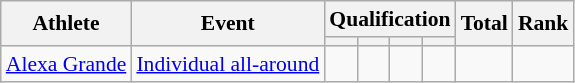<table class="wikitable" style="font-size:90%">
<tr>
<th rowspan=2>Athlete</th>
<th rowspan=2>Event</th>
<th colspan=4>Qualification</th>
<th rowspan=2>Total</th>
<th rowspan=2>Rank</th>
</tr>
<tr style="font-size:95%">
<th></th>
<th></th>
<th></th>
<th></th>
</tr>
<tr align=center>
<td align=left><a href='#'>Alexa Grande</a></td>
<td align=left rowspan=2><a href='#'>Individual all-around</a></td>
<td></td>
<td></td>
<td></td>
<td></td>
<td></td>
<td></td>
</tr>
</table>
